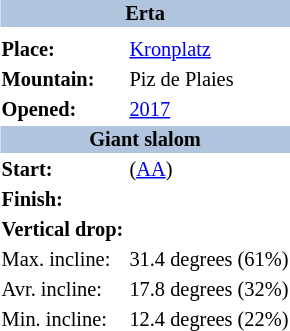<table border=0 class="toccolours float-right" align="right" style="margin:0 0 0.5em 1em; font-size: 85%;">
<tr>
<th bgcolor=#b0c4de colspan=2 align="center">Erta</th>
</tr>
<tr>
<td align="center" colspan=2></td>
</tr>
<tr>
<td><strong>Place:</strong></td>
<td> <a href='#'>Kronplatz</a></td>
</tr>
<tr>
<td><strong>Mountain:</strong></td>
<td>Piz de Plaies</td>
</tr>
<tr>
<td><strong>Opened:</strong></td>
<td><a href='#'>2017</a></td>
</tr>
<tr>
<th bgcolor=#b0c4de colspan=2 align="center">Giant slalom</th>
</tr>
<tr>
<td><strong>Start:</strong></td>
<td> (<a href='#'>AA</a>)</td>
</tr>
<tr>
<td><strong>Finish:</strong></td>
<td></td>
</tr>
<tr>
<td><strong>Vertical drop:</strong></td>
<td></td>
</tr>
<tr>
<td>Max. incline:</td>
<td>31.4 degrees (61%)</td>
</tr>
<tr>
<td>Avr. incline:</td>
<td>17.8 degrees (32%)</td>
</tr>
<tr>
<td>Min. incline:</td>
<td>12.4 degrees (22%)</td>
</tr>
</table>
